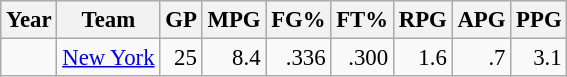<table class="wikitable sortable" style="font-size:95%; text-align:right;">
<tr>
<th>Year</th>
<th>Team</th>
<th>GP</th>
<th>MPG</th>
<th>FG%</th>
<th>FT%</th>
<th>RPG</th>
<th>APG</th>
<th>PPG</th>
</tr>
<tr>
<td style="text-align:left;"></td>
<td style="text-align:left;"><a href='#'>New York</a></td>
<td>25</td>
<td>8.4</td>
<td>.336</td>
<td>.300</td>
<td>1.6</td>
<td>.7</td>
<td>3.1</td>
</tr>
</table>
